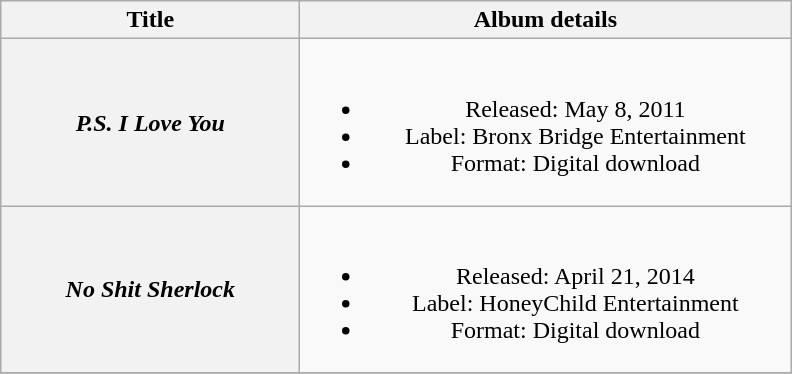<table class="wikitable plainrowheaders" style="text-align:center;">
<tr>
<th style="width:12em;">Title</th>
<th style="width:20em;">Album details</th>
</tr>
<tr>
<th scope="row"><em>P.S. I Love You</em></th>
<td><br><ul><li>Released: May 8, 2011</li><li>Label: Bronx Bridge Entertainment</li><li>Format: Digital download</li></ul></td>
</tr>
<tr>
<th scope="row"><em>No Shit Sherlock</em></th>
<td><br><ul><li>Released: April 21, 2014</li><li>Label: HoneyChild Entertainment</li><li>Format: Digital download</li></ul></td>
</tr>
<tr>
</tr>
</table>
